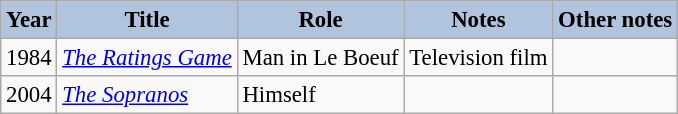<table class="wikitable" style="font-size:95%;">
<tr>
<th style="background:#B0C4DE;">Year</th>
<th style="background:#B0C4DE;">Title</th>
<th style="background:#B0C4DE;">Role</th>
<th style="background:#B0C4DE;">Notes</th>
<th style="background:#B0C4DE;">Other notes</th>
</tr>
<tr>
<td>1984</td>
<td><em><a href='#'>The Ratings Game</a></em></td>
<td>Man in Le Boeuf</td>
<td>Television film</td>
<td></td>
</tr>
<tr>
<td>2004</td>
<td><em><a href='#'>The Sopranos</a></em></td>
<td>Himself</td>
<td></td>
<td></td>
</tr>
</table>
